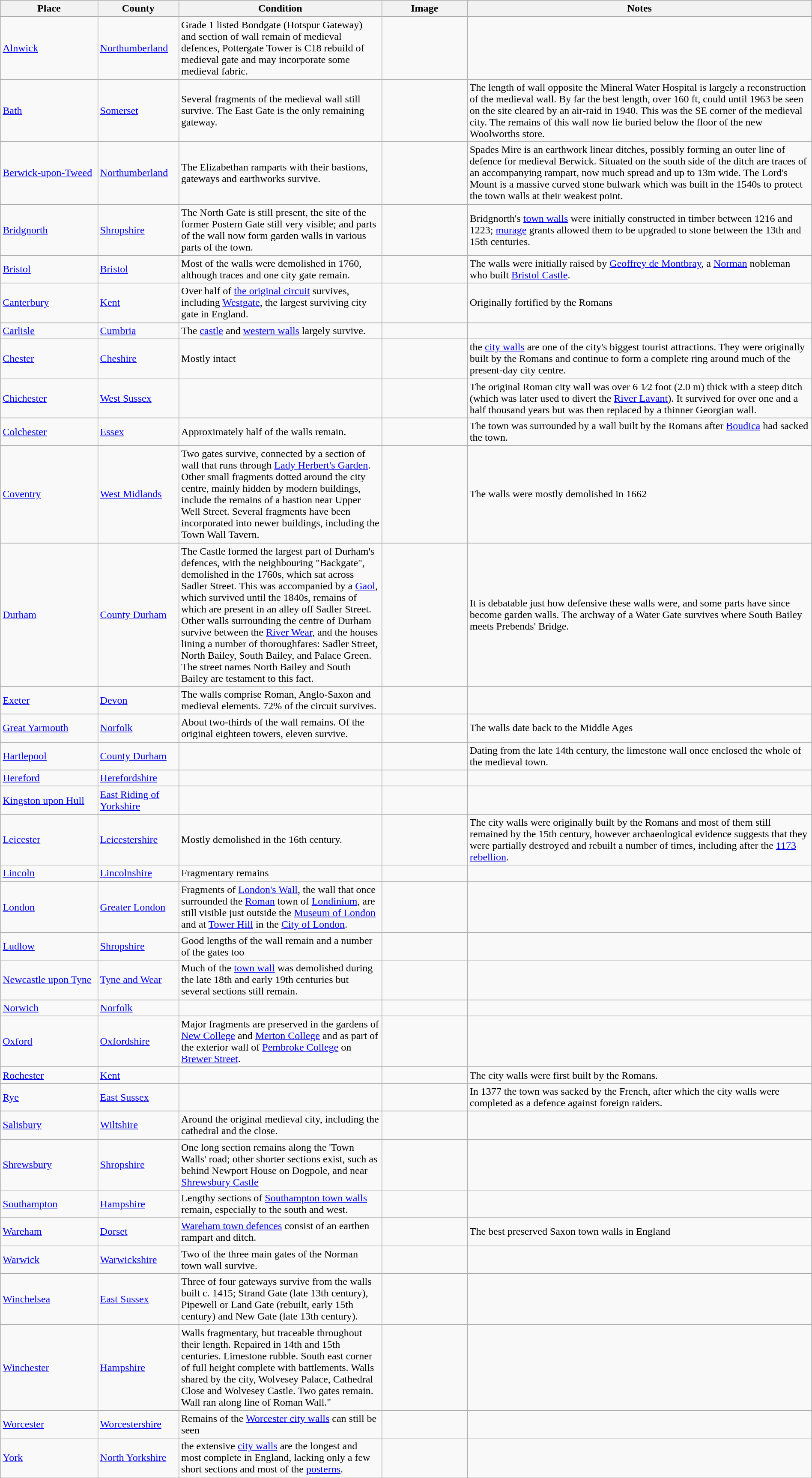<table class="wikitable sortable" style="width:100%;">
<tr>
<th style="width:12%;">Place</th>
<th style="width:10%;">County</th>
<th style="width:25%;">Condition</th>
<th class="unsortable" style="width:126px;">Image</th>
<th class="unsortable">Notes</th>
</tr>
<tr>
<td><a href='#'>Alnwick</a></td>
<td><a href='#'>Northumberland</a></td>
<td>Grade 1 listed Bondgate (Hotspur Gateway) and section of wall remain of medieval defences, Pottergate Tower is C18 rebuild of medieval gate and may incorporate some medieval fabric.</td>
<td></td>
<td></td>
</tr>
<tr>
<td><a href='#'>Bath</a></td>
<td><a href='#'>Somerset</a></td>
<td>Several fragments of the medieval wall still survive. The East Gate is the only remaining gateway.</td>
<td></td>
<td>The length of wall opposite the Mineral Water Hospital is largely a reconstruction of the medieval wall. By far the best length, over 160 ft, could until 1963 be seen on the site cleared by an air-raid in 1940. This was the SE corner of the medieval city. The remains of this wall now lie buried below the floor of the new Woolworths store.</td>
</tr>
<tr>
<td><a href='#'>Berwick-upon-Tweed</a></td>
<td><a href='#'>Northumberland</a></td>
<td>The Elizabethan ramparts with their bastions, gateways and earthworks survive.</td>
<td></td>
<td>Spades Mire is an earthwork linear ditches, possibly forming an outer line of defence for medieval Berwick. Situated on the south side of the ditch are traces of an accompanying rampart, now much spread and up to 13m wide. The Lord's Mount is a massive curved stone bulwark which was built in the 1540s to protect the town walls at their weakest point.</td>
</tr>
<tr>
<td><a href='#'>Bridgnorth</a></td>
<td><a href='#'>Shropshire</a></td>
<td>The North Gate is still present, the site of the former Postern Gate still very visible; and parts of the wall now form garden walls in various parts of the town.</td>
<td></td>
<td>Bridgnorth's <a href='#'>town walls</a> were initially constructed in timber between 1216 and 1223; <a href='#'>murage</a> grants allowed them to be upgraded to stone between the 13th and 15th centuries.</td>
</tr>
<tr>
<td><a href='#'>Bristol</a></td>
<td><a href='#'>Bristol</a></td>
<td>Most of the walls were demolished in 1760, although traces and one city gate remain.</td>
<td></td>
<td>The walls were initially raised by <a href='#'>Geoffrey de Montbray</a>, a <a href='#'>Norman</a> nobleman who built <a href='#'>Bristol Castle</a>.</td>
</tr>
<tr>
<td><a href='#'>Canterbury</a></td>
<td><a href='#'>Kent</a></td>
<td>Over half of <a href='#'>the original circuit</a> survives, including <a href='#'>Westgate</a>, the largest surviving city gate in England.</td>
<td></td>
<td>Originally fortified by the Romans</td>
</tr>
<tr>
<td><a href='#'>Carlisle</a></td>
<td><a href='#'>Cumbria</a></td>
<td>The <a href='#'>castle</a> and <a href='#'>western walls</a> largely survive.</td>
<td></td>
<td></td>
</tr>
<tr>
<td><a href='#'>Chester</a></td>
<td><a href='#'>Cheshire</a></td>
<td>Mostly intact</td>
<td></td>
<td>the <a href='#'>city walls</a> are one of the city's biggest tourist attractions. They were originally built by the Romans and continue to form a complete ring around much of the present-day city centre.</td>
</tr>
<tr>
<td><a href='#'>Chichester</a></td>
<td><a href='#'>West Sussex</a></td>
<td></td>
<td></td>
<td>The original Roman city wall was over 6 1⁄2 foot (2.0 m) thick with a steep ditch (which was later used to divert the <a href='#'>River Lavant</a>). It survived for over one and a half thousand years but was then replaced by a thinner Georgian wall.</td>
</tr>
<tr>
<td><a href='#'>Colchester</a></td>
<td><a href='#'>Essex</a></td>
<td>Approximately half of the walls remain.</td>
<td></td>
<td>The town was surrounded by a wall built by the Romans after <a href='#'>Boudica</a> had sacked the town.</td>
</tr>
<tr>
<td><a href='#'>Coventry</a></td>
<td><a href='#'>West Midlands</a></td>
<td>Two gates survive, connected by a section of wall that runs through <a href='#'>Lady Herbert's Garden</a>. Other small fragments dotted around the city centre, mainly hidden by modern buildings, include the remains of a bastion near Upper Well Street. Several fragments have been incorporated into newer buildings, including the Town Wall Tavern.</td>
<td></td>
<td>The walls were mostly demolished in 1662</td>
</tr>
<tr>
<td><a href='#'>Durham</a></td>
<td><a href='#'>County Durham</a></td>
<td>The Castle formed the largest part of Durham's defences, with the neighbouring "Backgate", demolished in the 1760s, which sat across Sadler Street. This was accompanied by a <a href='#'>Gaol</a>, which survived until the 1840s, remains of which are present in an alley off Sadler Street. Other walls surrounding the centre of Durham survive between the <a href='#'>River Wear</a>, and the houses lining a number of thoroughfares: Sadler Street, North Bailey, South Bailey, and Palace Green. The street names North Bailey and South Bailey are testament to this fact.</td>
<td></td>
<td>It is debatable just how defensive these walls were, and some parts have since become garden walls. The archway of a Water Gate survives where South Bailey meets Prebends' Bridge.</td>
</tr>
<tr>
<td><a href='#'>Exeter</a></td>
<td><a href='#'>Devon</a></td>
<td>The walls comprise Roman, Anglo-Saxon and medieval elements. 72% of the circuit survives.</td>
<td></td>
<td></td>
</tr>
<tr>
<td><a href='#'>Great Yarmouth</a></td>
<td><a href='#'>Norfolk</a></td>
<td>About two-thirds of the wall remains. Of the original eighteen towers, eleven survive.</td>
<td></td>
<td>The walls date back to the Middle Ages</td>
</tr>
<tr>
<td><a href='#'>Hartlepool</a></td>
<td><a href='#'>County Durham</a></td>
<td></td>
<td></td>
<td>Dating from the late 14th century, the limestone wall once enclosed the whole of the medieval town.</td>
</tr>
<tr>
<td><a href='#'>Hereford</a></td>
<td><a href='#'>Herefordshire</a></td>
<td></td>
<td></td>
<td></td>
</tr>
<tr>
<td><a href='#'>Kingston upon Hull</a></td>
<td><a href='#'>East Riding of Yorkshire</a></td>
<td></td>
<td></td>
<td></td>
</tr>
<tr>
<td><a href='#'>Leicester</a></td>
<td><a href='#'>Leicestershire</a></td>
<td>Mostly demolished in the 16th century.</td>
<td></td>
<td>The city walls were originally built by the Romans and most of them still remained by the 15th century, however archaeological evidence suggests that they were partially destroyed and rebuilt a number of times, including after the <a href='#'>1173 rebellion</a>.</td>
</tr>
<tr>
<td><a href='#'>Lincoln</a></td>
<td><a href='#'>Lincolnshire</a></td>
<td>Fragmentary remains</td>
<td></td>
<td></td>
</tr>
<tr>
<td><a href='#'>London</a></td>
<td><a href='#'>Greater London</a></td>
<td>Fragments of <a href='#'>London's Wall</a>, the wall that once surrounded the <a href='#'>Roman</a> town of <a href='#'>Londinium</a>, are still visible just outside the <a href='#'>Museum of London</a> and at <a href='#'>Tower Hill</a> in the <a href='#'>City of London</a>.</td>
<td></td>
<td></td>
</tr>
<tr>
<td><a href='#'>Ludlow</a></td>
<td><a href='#'>Shropshire</a></td>
<td>Good lengths of the wall remain and a number of the gates too</td>
<td></td>
<td></td>
</tr>
<tr>
<td><a href='#'>Newcastle upon Tyne</a></td>
<td><a href='#'>Tyne and Wear</a></td>
<td>Much of the <a href='#'>town wall</a> was demolished during the late 18th and early 19th centuries but several sections still remain.</td>
<td></td>
<td></td>
</tr>
<tr>
<td><a href='#'>Norwich</a></td>
<td><a href='#'>Norfolk</a></td>
<td></td>
<td></td>
<td></td>
</tr>
<tr>
<td><a href='#'>Oxford</a></td>
<td><a href='#'>Oxfordshire</a></td>
<td>Major fragments are preserved in the gardens of <a href='#'>New College</a> and <a href='#'>Merton College</a> and as part of the exterior wall of <a href='#'>Pembroke College</a> on <a href='#'>Brewer Street</a>.</td>
<td></td>
<td></td>
</tr>
<tr>
<td><a href='#'>Rochester</a></td>
<td><a href='#'>Kent</a></td>
<td></td>
<td></td>
<td>The city walls were first built by the Romans.</td>
</tr>
<tr>
<td><a href='#'>Rye</a></td>
<td><a href='#'>East Sussex</a></td>
<td></td>
<td></td>
<td>In 1377 the town was sacked by the French, after which the city walls were completed as a defence against foreign raiders.</td>
</tr>
<tr>
<td><a href='#'>Salisbury</a></td>
<td><a href='#'>Wiltshire</a></td>
<td>Around the original medieval city, including the cathedral and the close.</td>
<td></td>
<td></td>
</tr>
<tr>
<td><a href='#'>Shrewsbury</a></td>
<td><a href='#'>Shropshire</a></td>
<td>One long section remains along the 'Town Walls' road; other shorter sections exist, such as behind Newport House on Dogpole, and near <a href='#'>Shrewsbury Castle</a></td>
<td></td>
<td></td>
</tr>
<tr>
<td><a href='#'>Southampton</a></td>
<td><a href='#'>Hampshire</a></td>
<td>Lengthy sections of <a href='#'>Southampton town walls</a> remain, especially to the south and west.</td>
<td></td>
<td></td>
</tr>
<tr>
<td><a href='#'>Wareham</a></td>
<td><a href='#'>Dorset</a></td>
<td><a href='#'>Wareham town defences</a> consist of an earthen rampart and ditch.</td>
<td></td>
<td>The best preserved Saxon town walls in England</td>
</tr>
<tr>
<td><a href='#'>Warwick</a></td>
<td><a href='#'>Warwickshire</a></td>
<td>Two of the three main gates of the Norman town wall survive.</td>
<td></td>
<td></td>
</tr>
<tr>
<td><a href='#'>Winchelsea</a></td>
<td><a href='#'>East Sussex</a></td>
<td>Three of four gateways survive from the walls built c. 1415; Strand Gate (late 13th century), Pipewell or Land Gate (rebuilt, early 15th century) and New Gate (late 13th century).</td>
<td></td>
<td></td>
</tr>
<tr>
<td><a href='#'>Winchester</a></td>
<td><a href='#'>Hampshire</a></td>
<td>Walls fragmentary, but traceable throughout their length. Repaired in 14th and 15th centuries. Limestone rubble. South east corner of full height complete with battlements. Walls shared by the city, Wolvesey Palace, Cathedral Close and Wolvesey Castle. Two gates remain. Wall ran along line of Roman Wall."</td>
<td></td>
<td></td>
</tr>
<tr>
<td><a href='#'>Worcester</a></td>
<td><a href='#'>Worcestershire</a></td>
<td>Remains of the <a href='#'>Worcester city walls</a> can still be seen</td>
<td></td>
<td></td>
</tr>
<tr>
<td><a href='#'>York</a></td>
<td><a href='#'>North Yorkshire</a></td>
<td>the extensive <a href='#'>city walls</a> are the longest and most complete in England, lacking only a few short sections and most of the <a href='#'>posterns</a>.</td>
<td></td>
<td></td>
</tr>
</table>
